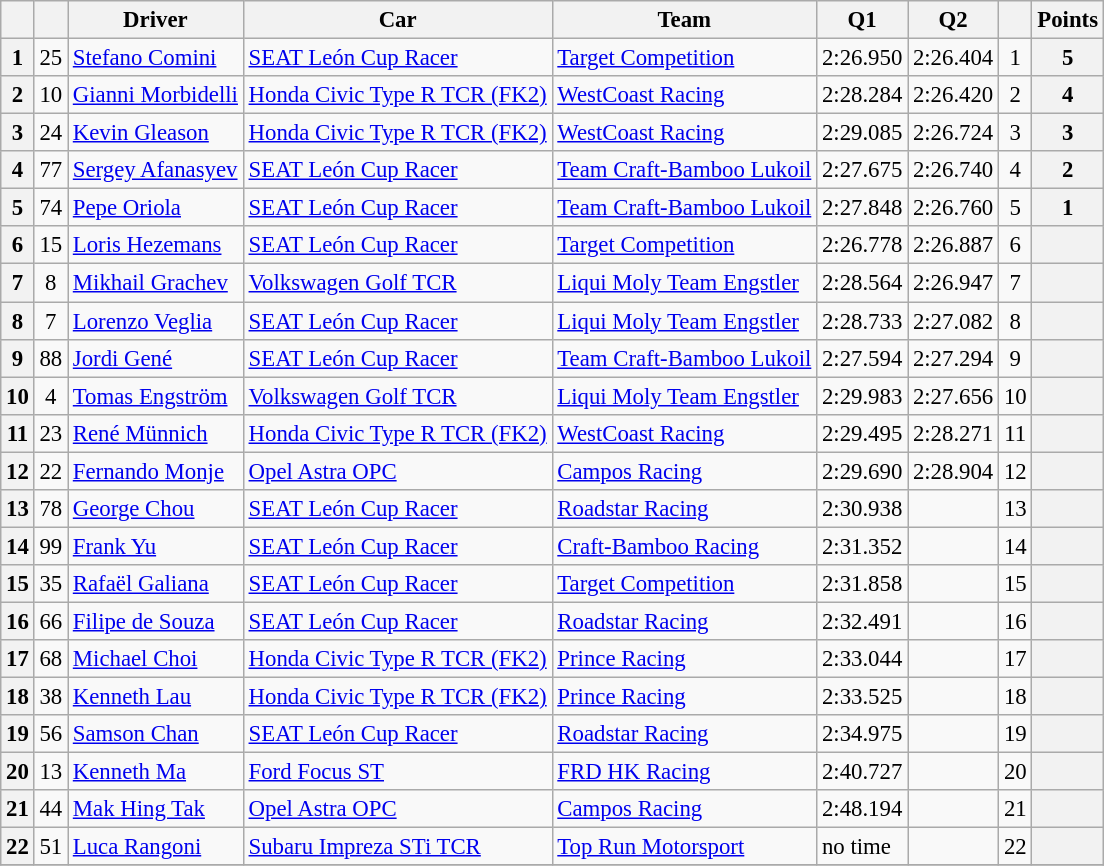<table class="wikitable sortable" style="font-size:95%">
<tr>
<th></th>
<th></th>
<th>Driver</th>
<th>Car</th>
<th>Team</th>
<th>Q1</th>
<th>Q2</th>
<th></th>
<th>Points</th>
</tr>
<tr>
<th>1</th>
<td align=center>25</td>
<td> <a href='#'>Stefano Comini</a></td>
<td><a href='#'>SEAT León Cup Racer</a></td>
<td> <a href='#'>Target Competition</a></td>
<td>2:26.950</td>
<td>2:26.404</td>
<td align=center>1</td>
<th>5</th>
</tr>
<tr>
<th>2</th>
<td align=center>10</td>
<td> <a href='#'>Gianni Morbidelli</a></td>
<td><a href='#'>Honda Civic Type R TCR (FK2)</a></td>
<td> <a href='#'>WestCoast Racing</a></td>
<td>2:28.284</td>
<td>2:26.420</td>
<td align=center>2</td>
<th>4</th>
</tr>
<tr>
<th>3</th>
<td align=center>24</td>
<td> <a href='#'>Kevin Gleason</a></td>
<td><a href='#'>Honda Civic Type R TCR (FK2)</a></td>
<td> <a href='#'>WestCoast Racing</a></td>
<td>2:29.085</td>
<td>2:26.724</td>
<td align=center>3</td>
<th>3</th>
</tr>
<tr>
<th>4</th>
<td align=center>77</td>
<td> <a href='#'>Sergey Afanasyev</a></td>
<td><a href='#'>SEAT León Cup Racer</a></td>
<td> <a href='#'>Team Craft-Bamboo Lukoil</a></td>
<td>2:27.675</td>
<td>2:26.740</td>
<td align=center>4</td>
<th>2</th>
</tr>
<tr>
<th>5</th>
<td align=center>74</td>
<td> <a href='#'>Pepe Oriola</a></td>
<td><a href='#'>SEAT León Cup Racer</a></td>
<td> <a href='#'>Team Craft-Bamboo Lukoil</a></td>
<td>2:27.848</td>
<td>2:26.760</td>
<td align=center>5</td>
<th>1</th>
</tr>
<tr>
<th>6</th>
<td align=center>15</td>
<td> <a href='#'>Loris Hezemans</a></td>
<td><a href='#'>SEAT León Cup Racer</a></td>
<td> <a href='#'>Target Competition</a></td>
<td>2:26.778</td>
<td>2:26.887</td>
<td align=center>6</td>
<th></th>
</tr>
<tr>
<th>7</th>
<td align=center>8</td>
<td> <a href='#'>Mikhail Grachev</a></td>
<td><a href='#'>Volkswagen Golf TCR</a></td>
<td> <a href='#'>Liqui Moly Team Engstler</a></td>
<td>2:28.564</td>
<td>2:26.947</td>
<td align=center>7</td>
<th></th>
</tr>
<tr>
<th>8</th>
<td align=center>7</td>
<td> <a href='#'>Lorenzo Veglia</a></td>
<td><a href='#'>SEAT León Cup Racer</a></td>
<td> <a href='#'>Liqui Moly Team Engstler</a></td>
<td>2:28.733</td>
<td>2:27.082</td>
<td align=center>8</td>
<th></th>
</tr>
<tr>
<th>9</th>
<td align=center>88</td>
<td> <a href='#'>Jordi Gené</a></td>
<td><a href='#'>SEAT León Cup Racer</a></td>
<td> <a href='#'>Team Craft-Bamboo Lukoil</a></td>
<td>2:27.594</td>
<td>2:27.294</td>
<td align=center>9</td>
<th></th>
</tr>
<tr>
<th>10</th>
<td align=center>4</td>
<td> <a href='#'>Tomas Engström</a></td>
<td><a href='#'>Volkswagen Golf TCR</a></td>
<td> <a href='#'>Liqui Moly Team Engstler</a></td>
<td>2:29.983</td>
<td>2:27.656</td>
<td align=center>10</td>
<th></th>
</tr>
<tr>
<th>11</th>
<td align=center>23</td>
<td> <a href='#'>René Münnich</a></td>
<td><a href='#'>Honda Civic Type R TCR (FK2)</a></td>
<td> <a href='#'>WestCoast Racing</a></td>
<td>2:29.495</td>
<td>2:28.271</td>
<td align=center>11</td>
<th></th>
</tr>
<tr>
<th>12</th>
<td align=center>22</td>
<td> <a href='#'>Fernando Monje</a></td>
<td><a href='#'>Opel Astra OPC</a></td>
<td> <a href='#'>Campos Racing</a></td>
<td>2:29.690</td>
<td>2:28.904</td>
<td align=center>12</td>
<th></th>
</tr>
<tr>
<th>13</th>
<td align=center>78</td>
<td> <a href='#'>George Chou</a></td>
<td><a href='#'>SEAT León Cup Racer</a></td>
<td> <a href='#'>Roadstar Racing</a></td>
<td>2:30.938</td>
<td></td>
<td align=center>13</td>
<th></th>
</tr>
<tr>
<th>14</th>
<td align=center>99</td>
<td> <a href='#'>Frank Yu</a></td>
<td><a href='#'>SEAT León Cup Racer</a></td>
<td> <a href='#'>Craft-Bamboo Racing</a></td>
<td>2:31.352</td>
<td></td>
<td align=center>14</td>
<th></th>
</tr>
<tr>
<th>15</th>
<td align=center>35</td>
<td> <a href='#'>Rafaël Galiana</a></td>
<td><a href='#'>SEAT León Cup Racer</a></td>
<td> <a href='#'>Target Competition</a></td>
<td>2:31.858</td>
<td></td>
<td align=center>15</td>
<th></th>
</tr>
<tr>
<th>16</th>
<td align=center>66</td>
<td> <a href='#'>Filipe de Souza</a></td>
<td><a href='#'>SEAT León Cup Racer</a></td>
<td> <a href='#'>Roadstar Racing</a></td>
<td>2:32.491</td>
<td></td>
<td align=center>16</td>
<th></th>
</tr>
<tr>
<th>17</th>
<td align=center>68</td>
<td> <a href='#'>Michael Choi</a></td>
<td><a href='#'>Honda Civic Type R TCR (FK2)</a></td>
<td> <a href='#'>Prince Racing</a></td>
<td>2:33.044</td>
<td></td>
<td align=center>17</td>
<th></th>
</tr>
<tr>
<th>18</th>
<td align=center>38</td>
<td> <a href='#'>Kenneth Lau</a></td>
<td><a href='#'>Honda Civic Type R TCR (FK2)</a></td>
<td> <a href='#'>Prince Racing</a></td>
<td>2:33.525</td>
<td></td>
<td align=center>18</td>
<th></th>
</tr>
<tr>
<th>19</th>
<td align=center>56</td>
<td> <a href='#'>Samson Chan</a></td>
<td><a href='#'>SEAT León Cup Racer</a></td>
<td> <a href='#'>Roadstar Racing</a></td>
<td>2:34.975</td>
<td></td>
<td align=center>19</td>
<th></th>
</tr>
<tr>
<th>20</th>
<td align=center>13</td>
<td> <a href='#'>Kenneth Ma</a></td>
<td><a href='#'>Ford Focus ST</a></td>
<td> <a href='#'>FRD HK Racing</a></td>
<td>2:40.727</td>
<td></td>
<td align=center>20</td>
<th></th>
</tr>
<tr>
<th>21</th>
<td align=center>44</td>
<td> <a href='#'>Mak Hing Tak</a></td>
<td><a href='#'>Opel Astra OPC</a></td>
<td> <a href='#'>Campos Racing</a></td>
<td>2:48.194</td>
<td></td>
<td align=center>21</td>
<th></th>
</tr>
<tr>
<th>22</th>
<td align=center>51</td>
<td> <a href='#'>Luca Rangoni</a></td>
<td><a href='#'>Subaru Impreza STi TCR</a></td>
<td> <a href='#'>Top Run Motorsport</a></td>
<td>no time</td>
<td></td>
<td align=center>22</td>
<th></th>
</tr>
<tr>
</tr>
</table>
